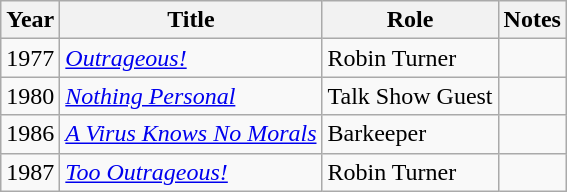<table class="wikitable sortable">
<tr>
<th>Year</th>
<th>Title</th>
<th>Role</th>
<th>Notes</th>
</tr>
<tr>
<td>1977</td>
<td><em><a href='#'>Outrageous!</a></em></td>
<td>Robin Turner</td>
<td></td>
</tr>
<tr>
<td>1980</td>
<td><a href='#'><em>Nothing Personal</em></a></td>
<td>Talk Show Guest</td>
<td></td>
</tr>
<tr>
<td>1986</td>
<td data-sort-value="Virus Knows No Morals, A"><em><a href='#'>A Virus Knows No Morals</a></em></td>
<td>Barkeeper</td>
<td></td>
</tr>
<tr>
<td>1987</td>
<td><em><a href='#'>Too Outrageous!</a></em></td>
<td>Robin Turner</td>
<td></td>
</tr>
</table>
